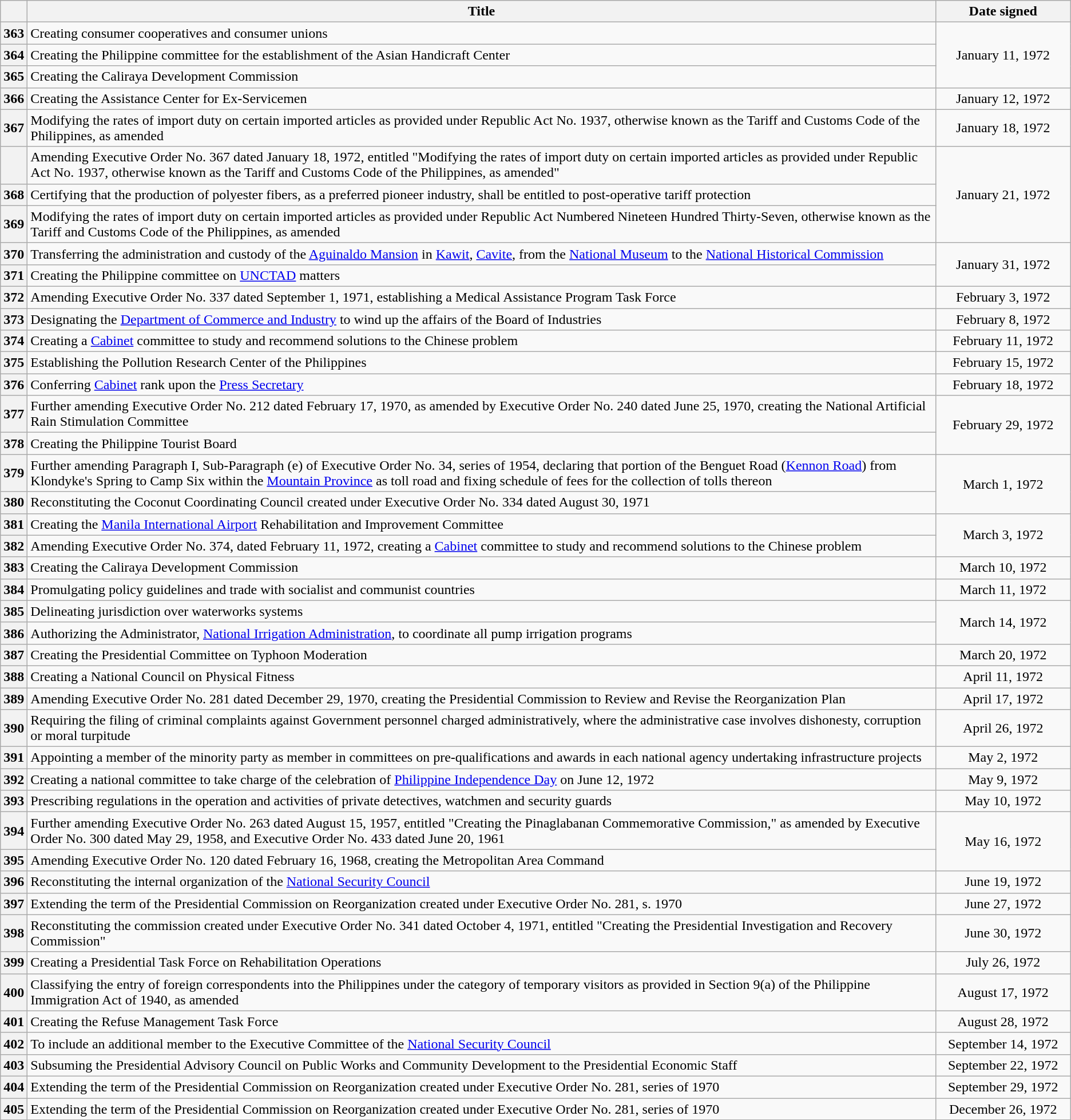<table class="wikitable sortable" style="text-align:center;">
<tr>
<th scope="col"></th>
<th scope="col">Title</th>
<th scope="col" width="150px">Date signed</th>
</tr>
<tr>
<th scope="row">363</th>
<td style="text-align:left;">Creating consumer cooperatives and consumer unions</td>
<td rowspan="3">January 11, 1972</td>
</tr>
<tr>
<th scope="row">364</th>
<td style="text-align:left;">Creating the Philippine committee for the establishment of the Asian Handicraft Center</td>
</tr>
<tr>
<th scope="row">365</th>
<td style="text-align:left;">Creating the Caliraya Development Commission</td>
</tr>
<tr>
<th scope="row">366</th>
<td style="text-align:left;">Creating the Assistance Center for Ex-Servicemen</td>
<td>January 12, 1972</td>
</tr>
<tr>
<th scope="row">367</th>
<td style="text-align:left;">Modifying the rates of import duty on certain imported articles as provided under Republic Act No. 1937, otherwise known as the Tariff and Customs Code of the Philippines, as amended</td>
<td>January 18, 1972</td>
</tr>
<tr>
<th scope="row"></th>
<td style="text-align:left;">Amending Executive Order No. 367 dated January 18, 1972, entitled "Modifying the rates of import duty on certain imported articles as provided under Republic Act No. 1937, otherwise known as the Tariff and Customs Code of the Philippines, as amended"</td>
<td rowspan="3">January 21, 1972</td>
</tr>
<tr>
<th scope="row">368</th>
<td style="text-align:left;">Certifying that the production of polyester fibers, as a preferred pioneer industry, shall be entitled to post-operative tariff protection</td>
</tr>
<tr>
<th scope="row">369</th>
<td style="text-align:left;">Modifying the rates of import duty on certain imported articles as provided under Republic Act Numbered Nineteen Hundred Thirty-Seven, otherwise known as the Tariff and Customs Code of the Philippines, as amended</td>
</tr>
<tr>
<th scope="row">370</th>
<td style="text-align:left;">Transferring the administration and custody of the <a href='#'>Aguinaldo Mansion</a> in <a href='#'>Kawit</a>, <a href='#'>Cavite</a>, from the <a href='#'>National Museum</a> to the <a href='#'>National Historical Commission</a></td>
<td rowspan="2">January 31, 1972</td>
</tr>
<tr>
<th scope="row">371</th>
<td style="text-align:left;">Creating the Philippine committee on <a href='#'>UNCTAD</a> matters</td>
</tr>
<tr>
<th scope="row">372</th>
<td style="text-align:left;">Amending Executive Order No. 337 dated September 1, 1971, establishing a Medical Assistance Program Task Force</td>
<td>February 3, 1972</td>
</tr>
<tr>
<th scope="row">373</th>
<td style="text-align:left;">Designating the <a href='#'>Department of Commerce and Industry</a> to wind up the affairs of the Board of Industries</td>
<td>February 8, 1972</td>
</tr>
<tr>
<th scope="row">374</th>
<td style="text-align:left;">Creating a <a href='#'>Cabinet</a> committee to study and recommend solutions to the Chinese problem</td>
<td>February 11, 1972</td>
</tr>
<tr>
<th scope="row">375</th>
<td style="text-align:left;">Establishing the Pollution Research Center of the Philippines</td>
<td>February 15, 1972</td>
</tr>
<tr>
<th scope="row">376</th>
<td style="text-align:left;">Conferring <a href='#'>Cabinet</a> rank upon the <a href='#'>Press Secretary</a></td>
<td>February 18, 1972</td>
</tr>
<tr>
<th scope="row">377</th>
<td style="text-align:left;">Further amending Executive Order No. 212 dated February 17, 1970, as amended by Executive Order No. 240 dated June 25, 1970, creating the National Artificial Rain Stimulation Committee</td>
<td rowspan="2">February 29, 1972</td>
</tr>
<tr>
<th scope="row">378</th>
<td style="text-align:left;">Creating the Philippine Tourist Board</td>
</tr>
<tr>
<th scope="row">379</th>
<td style="text-align:left;">Further amending Paragraph I, Sub-Paragraph (e) of Executive Order No. 34, series of 1954, declaring that portion of the Benguet Road (<a href='#'>Kennon Road</a>) from Klondyke's Spring to Camp Six within the <a href='#'>Mountain Province</a> as toll road and fixing schedule of fees for the collection of tolls thereon</td>
<td rowspan="2">March 1, 1972</td>
</tr>
<tr>
<th scope="row">380</th>
<td style="text-align:left;">Reconstituting the Coconut Coordinating Council created under Executive Order No. 334 dated August 30, 1971</td>
</tr>
<tr>
<th scope="row">381</th>
<td style="text-align:left;">Creating the <a href='#'>Manila International Airport</a> Rehabilitation and Improvement Committee</td>
<td rowspan="2">March 3, 1972</td>
</tr>
<tr>
<th scope="row">382</th>
<td style="text-align:left;">Amending Executive Order No. 374, dated February 11, 1972, creating a <a href='#'>Cabinet</a> committee to study and recommend solutions to the Chinese problem</td>
</tr>
<tr>
<th scope="row">383</th>
<td style="text-align:left;">Creating the Caliraya Development Commission</td>
<td>March 10, 1972</td>
</tr>
<tr>
<th scope="row">384</th>
<td style="text-align:left;">Promulgating policy guidelines and trade with socialist and communist countries</td>
<td>March 11, 1972</td>
</tr>
<tr>
<th scope="row">385</th>
<td style="text-align:left;">Delineating jurisdiction over waterworks systems</td>
<td rowspan="2">March 14, 1972</td>
</tr>
<tr>
<th scope="row">386</th>
<td style="text-align:left;">Authorizing the Administrator, <a href='#'>National Irrigation Administration</a>, to coordinate all pump irrigation programs</td>
</tr>
<tr>
<th scope="row">387</th>
<td style="text-align:left;">Creating the Presidential Committee on Typhoon Moderation</td>
<td>March 20, 1972</td>
</tr>
<tr>
<th scope="row">388</th>
<td style="text-align:left;">Creating a National Council on Physical Fitness</td>
<td>April 11, 1972</td>
</tr>
<tr>
<th scope="row">389</th>
<td style="text-align:left;">Amending Executive Order No. 281 dated December 29, 1970, creating the Presidential Commission to Review and Revise the Reorganization Plan</td>
<td>April 17, 1972</td>
</tr>
<tr>
<th scope="row">390</th>
<td style="text-align:left;">Requiring the filing of criminal complaints against Government personnel charged administratively, where the administrative case involves dishonesty, corruption or moral turpitude</td>
<td>April 26, 1972</td>
</tr>
<tr>
<th scope="row">391</th>
<td style="text-align:left;">Appointing a member of the minority party as member in committees on pre-qualifications and awards in each national agency undertaking infrastructure projects</td>
<td>May 2, 1972</td>
</tr>
<tr>
<th scope="row">392</th>
<td style="text-align:left;">Creating a national committee to take charge of the celebration of <a href='#'>Philippine Independence Day</a> on June 12, 1972</td>
<td>May 9, 1972</td>
</tr>
<tr>
<th scope="row">393</th>
<td style="text-align:left;">Prescribing regulations in the operation and activities of private detectives, watchmen and security guards</td>
<td>May 10, 1972</td>
</tr>
<tr>
<th scope="row">394</th>
<td style="text-align:left;">Further amending Executive Order No. 263 dated August 15, 1957, entitled "Creating the Pinaglabanan Commemorative Commission," as amended by Executive Order No. 300 dated May 29, 1958, and Executive Order No. 433 dated June 20, 1961</td>
<td rowspan="2">May 16, 1972</td>
</tr>
<tr>
<th scope="row">395</th>
<td style="text-align:left;">Amending Executive Order No. 120 dated February 16, 1968, creating the Metropolitan Area Command</td>
</tr>
<tr>
<th scope="row">396</th>
<td style="text-align:left;">Reconstituting the internal organization of the <a href='#'>National Security Council</a></td>
<td>June 19, 1972</td>
</tr>
<tr>
<th scope="row">397</th>
<td style="text-align:left;">Extending the term of the Presidential Commission on Reorganization created under Executive Order No. 281, s. 1970</td>
<td>June 27, 1972</td>
</tr>
<tr>
<th scope="row">398</th>
<td style="text-align:left;">Reconstituting the commission created under Executive Order No. 341 dated October 4, 1971, entitled "Creating the Presidential Investigation and Recovery Commission"</td>
<td>June 30, 1972</td>
</tr>
<tr>
<th scope="row">399</th>
<td style="text-align:left;">Creating a Presidential Task Force on Rehabilitation Operations</td>
<td>July 26, 1972</td>
</tr>
<tr>
<th scope="row">400</th>
<td style="text-align:left;">Classifying the entry of foreign correspondents into the Philippines under the category of temporary visitors as provided in Section 9(a) of the Philippine Immigration Act of 1940, as amended</td>
<td>August 17, 1972</td>
</tr>
<tr>
<th scope="row">401</th>
<td style="text-align:left;">Creating the Refuse Management Task Force</td>
<td>August 28, 1972</td>
</tr>
<tr>
<th scope="row">402</th>
<td style="text-align:left;">To include an additional member to the Executive Committee of the <a href='#'>National Security Council</a></td>
<td>September 14, 1972</td>
</tr>
<tr>
<th scope="row">403</th>
<td style="text-align:left;">Subsuming the Presidential Advisory Council on Public Works and Community Development to the Presidential Economic Staff</td>
<td>September 22, 1972</td>
</tr>
<tr>
<th scope="row">404</th>
<td style="text-align:left;">Extending the term of the Presidential Commission on Reorganization created under Executive Order No. 281, series of 1970</td>
<td>September 29, 1972</td>
</tr>
<tr>
<th scope="row">405</th>
<td style="text-align:left;">Extending the term of the Presidential Commission on Reorganization created under Executive Order No. 281, series of 1970</td>
<td>December 26, 1972</td>
</tr>
</table>
